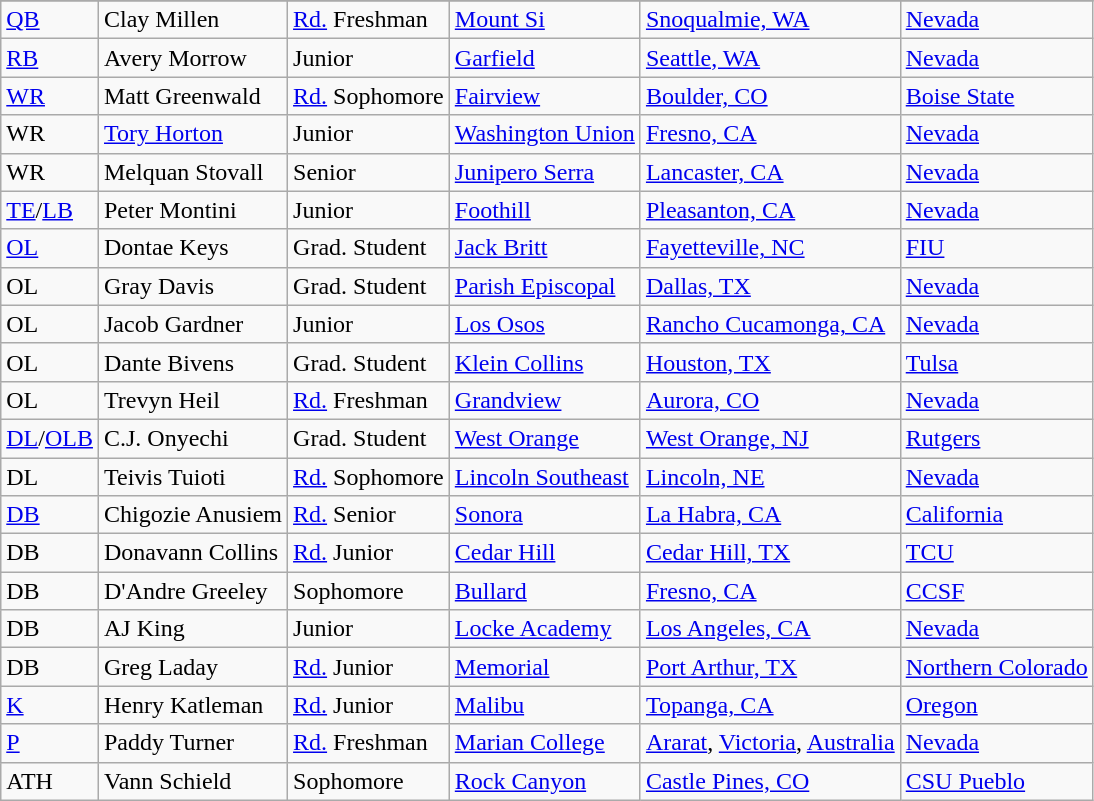<table class="wikitable">
<tr>
</tr>
<tr>
<td><a href='#'>QB</a></td>
<td>Clay Millen</td>
<td><a href='#'>Rd.</a> Freshman</td>
<td><a href='#'>Mount Si</a></td>
<td><a href='#'>Snoqualmie, WA</a></td>
<td><a href='#'>Nevada</a></td>
</tr>
<tr>
<td><a href='#'>RB</a></td>
<td>Avery Morrow</td>
<td>Junior</td>
<td><a href='#'>Garfield</a></td>
<td><a href='#'>Seattle, WA</a></td>
<td><a href='#'>Nevada</a></td>
</tr>
<tr>
<td><a href='#'>WR</a></td>
<td>Matt Greenwald</td>
<td><a href='#'>Rd.</a> Sophomore</td>
<td><a href='#'>Fairview</a></td>
<td><a href='#'>Boulder, CO</a></td>
<td><a href='#'>Boise State</a></td>
</tr>
<tr>
<td>WR</td>
<td><a href='#'>Tory Horton</a></td>
<td>Junior</td>
<td><a href='#'>Washington Union</a></td>
<td><a href='#'>Fresno, CA</a></td>
<td><a href='#'>Nevada</a></td>
</tr>
<tr>
<td>WR</td>
<td>Melquan Stovall</td>
<td>Senior</td>
<td><a href='#'>Junipero Serra</a></td>
<td><a href='#'>Lancaster, CA</a></td>
<td><a href='#'>Nevada</a></td>
</tr>
<tr>
<td><a href='#'>TE</a>/<a href='#'>LB</a></td>
<td>Peter Montini</td>
<td>Junior</td>
<td><a href='#'>Foothill</a></td>
<td><a href='#'>Pleasanton, CA</a></td>
<td><a href='#'>Nevada</a></td>
</tr>
<tr>
<td><a href='#'>OL</a></td>
<td>Dontae Keys</td>
<td>Grad. Student</td>
<td><a href='#'>Jack Britt</a></td>
<td><a href='#'>Fayetteville, NC</a></td>
<td><a href='#'>FIU</a></td>
</tr>
<tr>
<td>OL</td>
<td>Gray Davis</td>
<td>Grad. Student</td>
<td><a href='#'>Parish Episcopal</a></td>
<td><a href='#'>Dallas, TX</a></td>
<td><a href='#'>Nevada</a></td>
</tr>
<tr>
<td>OL</td>
<td>Jacob Gardner</td>
<td>Junior</td>
<td><a href='#'>Los Osos</a></td>
<td><a href='#'>Rancho Cucamonga, CA</a></td>
<td><a href='#'>Nevada</a></td>
</tr>
<tr>
<td>OL</td>
<td>Dante Bivens</td>
<td>Grad. Student</td>
<td><a href='#'>Klein Collins</a></td>
<td><a href='#'>Houston, TX</a></td>
<td><a href='#'>Tulsa</a></td>
</tr>
<tr>
<td>OL</td>
<td>Trevyn Heil</td>
<td><a href='#'>Rd.</a> Freshman</td>
<td><a href='#'>Grandview</a></td>
<td><a href='#'>Aurora, CO</a></td>
<td><a href='#'>Nevada</a></td>
</tr>
<tr>
<td><a href='#'>DL</a>/<a href='#'>OLB</a></td>
<td>C.J. Onyechi</td>
<td>Grad. Student</td>
<td><a href='#'>West Orange</a></td>
<td><a href='#'>West Orange, NJ</a></td>
<td><a href='#'>Rutgers</a></td>
</tr>
<tr>
<td>DL</td>
<td>Teivis Tuioti</td>
<td><a href='#'>Rd.</a> Sophomore</td>
<td><a href='#'>Lincoln Southeast</a></td>
<td><a href='#'>Lincoln, NE</a></td>
<td><a href='#'>Nevada</a></td>
</tr>
<tr>
<td><a href='#'>DB</a></td>
<td>Chigozie Anusiem</td>
<td><a href='#'>Rd.</a> Senior</td>
<td><a href='#'>Sonora</a></td>
<td><a href='#'>La Habra, CA</a></td>
<td><a href='#'>California</a></td>
</tr>
<tr>
<td>DB</td>
<td>Donavann Collins</td>
<td><a href='#'>Rd.</a> Junior</td>
<td><a href='#'>Cedar Hill</a></td>
<td><a href='#'>Cedar Hill, TX</a></td>
<td><a href='#'>TCU</a></td>
</tr>
<tr>
<td>DB</td>
<td>D'Andre Greeley</td>
<td>Sophomore</td>
<td><a href='#'>Bullard</a></td>
<td><a href='#'>Fresno, CA</a></td>
<td><a href='#'>CCSF</a></td>
</tr>
<tr>
<td>DB</td>
<td>AJ King</td>
<td>Junior</td>
<td><a href='#'>Locke Academy</a></td>
<td><a href='#'>Los Angeles, CA</a></td>
<td><a href='#'>Nevada</a></td>
</tr>
<tr>
<td>DB</td>
<td>Greg Laday</td>
<td><a href='#'>Rd.</a> Junior</td>
<td><a href='#'>Memorial</a></td>
<td><a href='#'>Port Arthur, TX</a></td>
<td><a href='#'>Northern Colorado</a></td>
</tr>
<tr>
<td><a href='#'>K</a></td>
<td>Henry Katleman</td>
<td><a href='#'>Rd.</a> Junior</td>
<td><a href='#'>Malibu</a></td>
<td><a href='#'>Topanga, CA</a></td>
<td><a href='#'>Oregon</a></td>
</tr>
<tr>
<td><a href='#'>P</a></td>
<td>Paddy Turner</td>
<td><a href='#'>Rd.</a> Freshman</td>
<td><a href='#'>Marian College</a></td>
<td><a href='#'>Ararat</a>, <a href='#'>Victoria</a>, <a href='#'>Australia</a></td>
<td><a href='#'>Nevada</a></td>
</tr>
<tr>
<td>ATH</td>
<td>Vann Schield</td>
<td>Sophomore</td>
<td><a href='#'>Rock Canyon</a></td>
<td><a href='#'>Castle Pines, CO</a></td>
<td><a href='#'>CSU Pueblo</a></td>
</tr>
</table>
